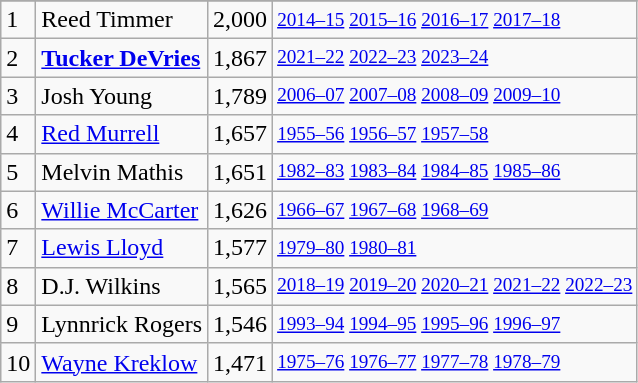<table class="wikitable">
<tr>
</tr>
<tr>
<td>1</td>
<td>Reed Timmer</td>
<td>2,000</td>
<td style="font-size:80%;"><a href='#'>2014–15</a> <a href='#'>2015–16</a> <a href='#'>2016–17</a> <a href='#'>2017–18</a></td>
</tr>
<tr>
<td>2</td>
<td><strong><a href='#'>Tucker DeVries</a></strong></td>
<td>1,867</td>
<td style="font-size:80%;"><a href='#'>2021–22</a> <a href='#'>2022–23</a> <a href='#'>2023–24</a></td>
</tr>
<tr>
<td>3</td>
<td>Josh Young</td>
<td>1,789</td>
<td style="font-size:80%;"><a href='#'>2006–07</a> <a href='#'>2007–08</a> <a href='#'>2008–09</a> <a href='#'>2009–10</a></td>
</tr>
<tr>
<td>4</td>
<td><a href='#'>Red Murrell</a></td>
<td>1,657</td>
<td style="font-size:80%;"><a href='#'>1955–56</a> <a href='#'>1956–57</a> <a href='#'>1957–58</a></td>
</tr>
<tr>
<td>5</td>
<td>Melvin Mathis</td>
<td>1,651</td>
<td style="font-size:80%;"><a href='#'>1982–83</a> <a href='#'>1983–84</a> <a href='#'>1984–85</a> <a href='#'>1985–86</a></td>
</tr>
<tr>
<td>6</td>
<td><a href='#'>Willie McCarter</a></td>
<td>1,626</td>
<td style="font-size:80%;"><a href='#'>1966–67</a> <a href='#'>1967–68</a> <a href='#'>1968–69</a></td>
</tr>
<tr>
<td>7</td>
<td><a href='#'>Lewis Lloyd</a></td>
<td>1,577</td>
<td style="font-size:80%;"><a href='#'>1979–80</a> <a href='#'>1980–81</a></td>
</tr>
<tr>
<td>8</td>
<td>D.J. Wilkins</td>
<td>1,565</td>
<td style="font-size:80%;"><a href='#'>2018–19</a> <a href='#'>2019–20</a> <a href='#'>2020–21</a> <a href='#'>2021–22</a> <a href='#'>2022–23</a></td>
</tr>
<tr>
<td>9</td>
<td>Lynnrick Rogers</td>
<td>1,546</td>
<td style="font-size:80%;"><a href='#'>1993–94</a> <a href='#'>1994–95</a> <a href='#'>1995–96</a> <a href='#'>1996–97</a></td>
</tr>
<tr>
<td>10</td>
<td><a href='#'>Wayne Kreklow</a></td>
<td>1,471</td>
<td style="font-size:80%;"><a href='#'>1975–76</a> <a href='#'>1976–77</a> <a href='#'>1977–78</a> <a href='#'>1978–79</a></td>
</tr>
</table>
